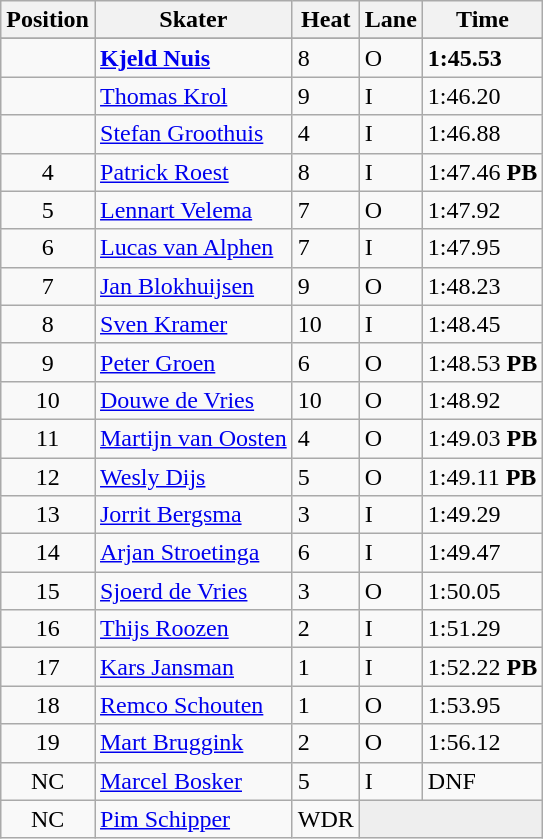<table class="wikitable">
<tr>
<th>Position</th>
<th>Skater</th>
<th>Heat</th>
<th>Lane</th>
<th>Time</th>
</tr>
<tr bgcolor=ccffcc>
</tr>
<tr>
<td align="center"></td>
<td><strong><a href='#'>Kjeld Nuis</a></strong></td>
<td>8</td>
<td>O</td>
<td><strong>1:45.53</strong></td>
</tr>
<tr>
<td align="center"></td>
<td><a href='#'>Thomas Krol</a></td>
<td>9</td>
<td>I</td>
<td>1:46.20</td>
</tr>
<tr>
<td align="center"></td>
<td><a href='#'>Stefan Groothuis</a></td>
<td>4</td>
<td>I</td>
<td>1:46.88</td>
</tr>
<tr>
<td align="center">4</td>
<td><a href='#'>Patrick Roest</a></td>
<td>8</td>
<td>I</td>
<td>1:47.46 <strong>PB</strong></td>
</tr>
<tr>
<td align="center">5</td>
<td><a href='#'>Lennart Velema</a></td>
<td>7</td>
<td>O</td>
<td>1:47.92</td>
</tr>
<tr>
<td align="center">6</td>
<td><a href='#'>Lucas van Alphen</a></td>
<td>7</td>
<td>I</td>
<td>1:47.95</td>
</tr>
<tr>
<td align="center">7</td>
<td><a href='#'>Jan Blokhuijsen</a></td>
<td>9</td>
<td>O</td>
<td>1:48.23</td>
</tr>
<tr>
<td align="center">8</td>
<td><a href='#'>Sven Kramer</a></td>
<td>10</td>
<td>I</td>
<td>1:48.45</td>
</tr>
<tr>
<td align="center">9</td>
<td><a href='#'>Peter Groen</a></td>
<td>6</td>
<td>O</td>
<td>1:48.53 <strong>PB</strong></td>
</tr>
<tr>
<td align="center">10</td>
<td><a href='#'>Douwe de Vries</a></td>
<td>10</td>
<td>O</td>
<td>1:48.92</td>
</tr>
<tr>
<td align="center">11</td>
<td><a href='#'>Martijn van Oosten</a></td>
<td>4</td>
<td>O</td>
<td>1:49.03 <strong>PB</strong></td>
</tr>
<tr>
<td align="center">12</td>
<td><a href='#'>Wesly Dijs</a></td>
<td>5</td>
<td>O</td>
<td>1:49.11 <strong>PB</strong></td>
</tr>
<tr>
<td align="center">13</td>
<td><a href='#'>Jorrit Bergsma</a></td>
<td>3</td>
<td>I</td>
<td>1:49.29</td>
</tr>
<tr>
<td align="center">14</td>
<td><a href='#'>Arjan Stroetinga</a></td>
<td>6</td>
<td>I</td>
<td>1:49.47</td>
</tr>
<tr>
<td align="center">15</td>
<td><a href='#'>Sjoerd de Vries</a></td>
<td>3</td>
<td>O</td>
<td>1:50.05</td>
</tr>
<tr>
<td align="center">16</td>
<td><a href='#'>Thijs Roozen</a></td>
<td>2</td>
<td>I</td>
<td>1:51.29</td>
</tr>
<tr>
<td align="center">17</td>
<td><a href='#'>Kars Jansman</a></td>
<td>1</td>
<td>I</td>
<td>1:52.22 <strong>PB</strong></td>
</tr>
<tr>
<td align="center">18</td>
<td><a href='#'>Remco Schouten</a></td>
<td>1</td>
<td>O</td>
<td>1:53.95</td>
</tr>
<tr>
<td align="center">19</td>
<td><a href='#'>Mart Bruggink</a></td>
<td>2</td>
<td>O</td>
<td>1:56.12</td>
</tr>
<tr>
<td align="center">NC</td>
<td><a href='#'>Marcel Bosker</a></td>
<td>5</td>
<td>I</td>
<td>DNF</td>
</tr>
<tr>
<td align="center">NC</td>
<td><a href='#'>Pim Schipper</a></td>
<td>WDR</td>
<td colspan="2" bgcolor=#EEEEEE></td>
</tr>
</table>
